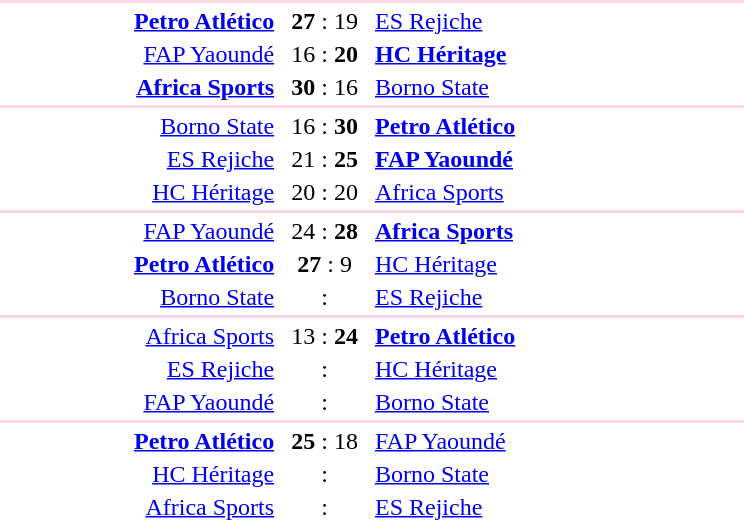<table style="text-align:center" width=500>
<tr>
<th width=30%></th>
<th width=10%></th>
<th width=30%></th>
<th width=10%></th>
</tr>
<tr align="left" bgcolor=#ffd4e4>
<td colspan=4></td>
</tr>
<tr>
<td align="right"><strong><a href='#'>Petro Atlético</a></strong> </td>
<td><strong>27</strong> : 19</td>
<td align=left> <a href='#'>ES Rejiche</a></td>
</tr>
<tr>
<td align="right"><a href='#'>FAP Yaoundé</a> </td>
<td>16 : <strong>20</strong></td>
<td align=left> <strong><a href='#'>HC Héritage</a></strong></td>
</tr>
<tr>
<td align="right"><strong><a href='#'>Africa Sports</a></strong> </td>
<td><strong>30</strong> : 16</td>
<td align=left> <a href='#'>Borno State</a></td>
</tr>
<tr align="left" bgcolor=#ffd4e4>
<td colspan=4></td>
</tr>
<tr>
<td align="right"><a href='#'>Borno State</a> </td>
<td>16 : <strong>30</strong></td>
<td align=left> <strong><a href='#'>Petro Atlético</a></strong></td>
</tr>
<tr>
<td align="right"><a href='#'>ES Rejiche</a> </td>
<td>21 : <strong>25</strong></td>
<td align=left> <strong><a href='#'>FAP Yaoundé</a></strong></td>
</tr>
<tr>
<td align="right"><a href='#'>HC Héritage</a> </td>
<td>20 : 20</td>
<td align=left> <a href='#'>Africa Sports</a></td>
</tr>
<tr align="left" bgcolor=#ffd4e4>
<td colspan=4></td>
</tr>
<tr>
<td align="right"><a href='#'>FAP Yaoundé</a> </td>
<td>24 : <strong>28</strong></td>
<td align=left> <strong><a href='#'>Africa Sports</a></strong></td>
</tr>
<tr>
<td align="right"><strong><a href='#'>Petro Atlético</a></strong> </td>
<td><strong>27</strong> : 9</td>
<td align=left> <a href='#'>HC Héritage</a></td>
</tr>
<tr>
<td align="right"><a href='#'>Borno State</a> </td>
<td>:</td>
<td align=left> <a href='#'>ES Rejiche</a></td>
</tr>
<tr align="left" bgcolor=#ffd4e4>
<td colspan=4></td>
</tr>
<tr>
<td align="right"><a href='#'>Africa Sports</a> </td>
<td>13 : <strong>24</strong></td>
<td align=left> <strong><a href='#'>Petro Atlético</a></strong></td>
</tr>
<tr>
<td align="right"><a href='#'>ES Rejiche</a> </td>
<td>:</td>
<td align=left> <a href='#'>HC Héritage</a></td>
</tr>
<tr>
<td align="right"><a href='#'>FAP Yaoundé</a> </td>
<td>:</td>
<td align=left> <a href='#'>Borno State</a></td>
</tr>
<tr align="left" bgcolor=#ffd4e4>
<td colspan=4></td>
</tr>
<tr>
<td align="right"><strong><a href='#'>Petro Atlético</a></strong> </td>
<td><strong>25</strong> : 18</td>
<td align=left> <a href='#'>FAP Yaoundé</a></td>
</tr>
<tr>
<td align="right"><a href='#'>HC Héritage</a> </td>
<td>:</td>
<td align=left> <a href='#'>Borno State</a></td>
</tr>
<tr>
<td align="right"><a href='#'>Africa Sports</a> </td>
<td>:</td>
<td align=left> <a href='#'>ES Rejiche</a></td>
</tr>
</table>
